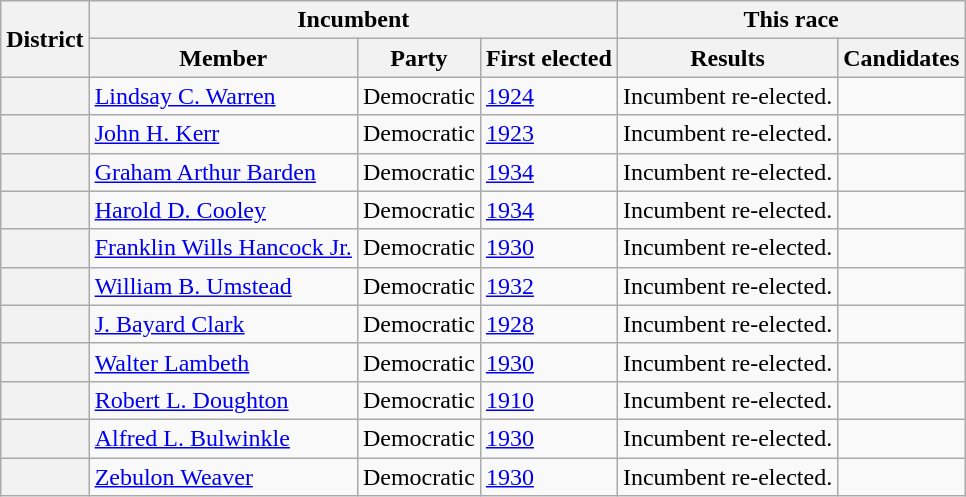<table class=wikitable>
<tr>
<th rowspan=2>District</th>
<th colspan=3>Incumbent</th>
<th colspan=2>This race</th>
</tr>
<tr>
<th>Member</th>
<th>Party</th>
<th>First elected</th>
<th>Results</th>
<th>Candidates</th>
</tr>
<tr>
<th></th>
<td><a href='#'>Lindsay C. Warren</a></td>
<td>Democratic</td>
<td><a href='#'>1924</a></td>
<td>Incumbent re-elected.</td>
<td nowrap></td>
</tr>
<tr>
<th></th>
<td><a href='#'>John H. Kerr</a></td>
<td>Democratic</td>
<td><a href='#'>1923 </a></td>
<td>Incumbent re-elected.</td>
<td nowrap></td>
</tr>
<tr>
<th></th>
<td><a href='#'>Graham Arthur Barden</a></td>
<td>Democratic</td>
<td><a href='#'>1934</a></td>
<td>Incumbent re-elected.</td>
<td nowrap></td>
</tr>
<tr>
<th></th>
<td><a href='#'>Harold D. Cooley</a></td>
<td>Democratic</td>
<td><a href='#'>1934</a></td>
<td>Incumbent re-elected.</td>
<td nowrap></td>
</tr>
<tr>
<th></th>
<td><a href='#'>Franklin Wills Hancock Jr.</a></td>
<td>Democratic</td>
<td><a href='#'>1930</a></td>
<td>Incumbent re-elected.</td>
<td nowrap></td>
</tr>
<tr>
<th></th>
<td><a href='#'>William B. Umstead</a></td>
<td>Democratic</td>
<td><a href='#'>1932</a></td>
<td>Incumbent re-elected.</td>
<td nowrap></td>
</tr>
<tr>
<th></th>
<td><a href='#'>J. Bayard Clark</a></td>
<td>Democratic</td>
<td><a href='#'>1928</a></td>
<td>Incumbent re-elected.</td>
<td nowrap></td>
</tr>
<tr>
<th></th>
<td><a href='#'>Walter Lambeth</a></td>
<td>Democratic</td>
<td><a href='#'>1930</a></td>
<td>Incumbent re-elected.</td>
<td nowrap></td>
</tr>
<tr>
<th></th>
<td><a href='#'>Robert L. Doughton</a></td>
<td>Democratic</td>
<td><a href='#'>1910</a></td>
<td>Incumbent re-elected.</td>
<td nowrap></td>
</tr>
<tr>
<th></th>
<td><a href='#'>Alfred L. Bulwinkle</a></td>
<td>Democratic</td>
<td><a href='#'>1930</a></td>
<td>Incumbent re-elected.</td>
<td nowrap></td>
</tr>
<tr>
<th></th>
<td><a href='#'>Zebulon Weaver</a></td>
<td>Democratic</td>
<td><a href='#'>1930</a></td>
<td>Incumbent re-elected.</td>
<td nowrap></td>
</tr>
</table>
